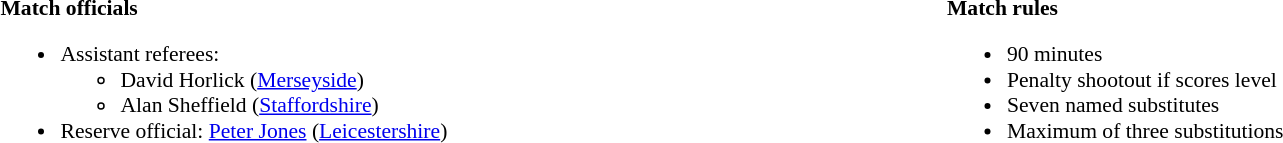<table width=100% style="font-size: 90%">
<tr>
<td width=50% valign=top><br><strong>Match officials</strong><ul><li>Assistant referees:<ul><li>David Horlick (<a href='#'>Merseyside</a>)</li><li>Alan Sheffield (<a href='#'>Staffordshire</a>)</li></ul></li><li>Reserve official: <a href='#'>Peter Jones</a> (<a href='#'>Leicestershire</a>)</li></ul></td>
<td width=50% valign=top><br><strong>Match rules</strong><ul><li>90 minutes</li><li>Penalty shootout if scores level</li><li>Seven named substitutes</li><li>Maximum of three substitutions</li></ul></td>
</tr>
</table>
